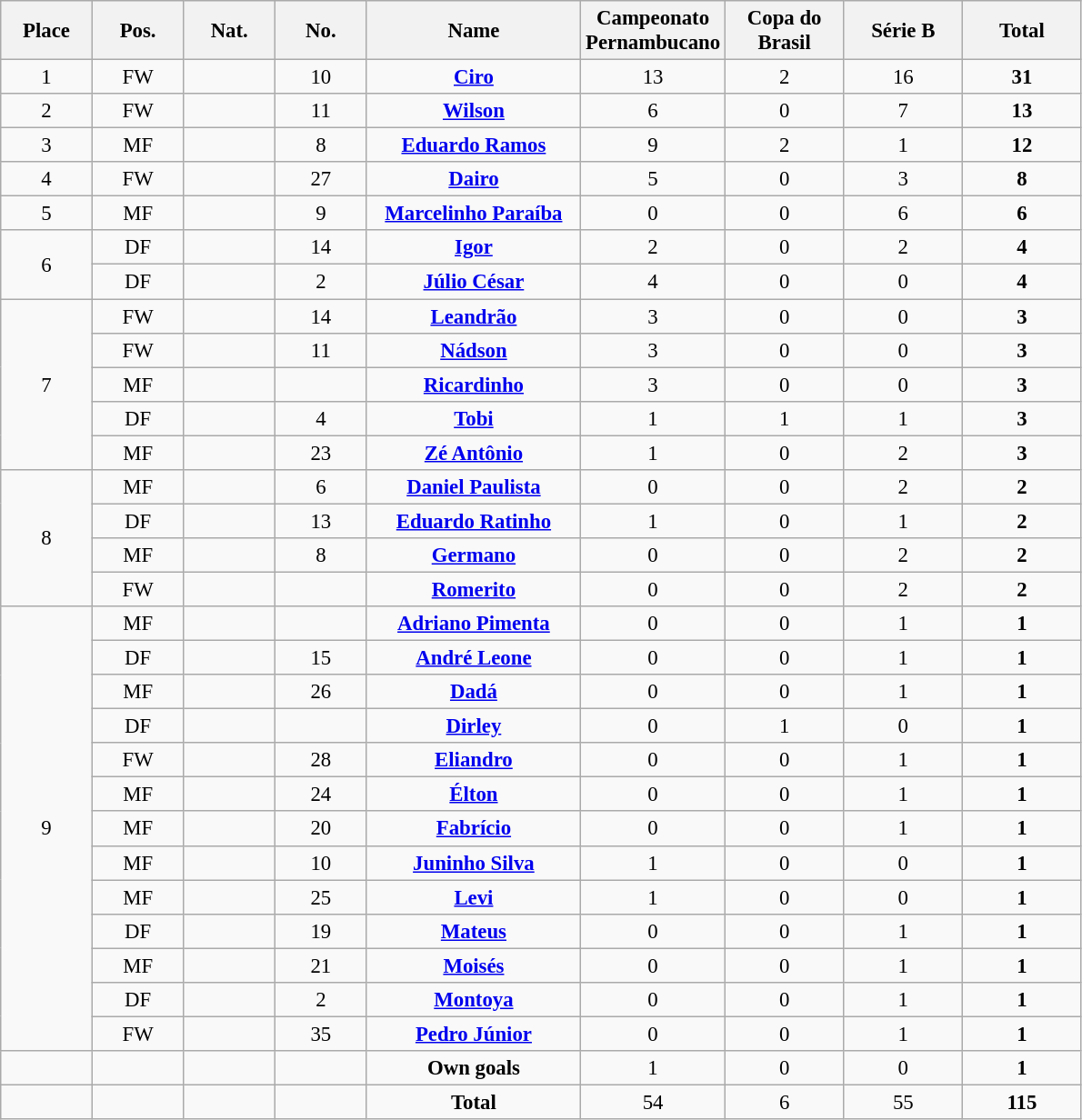<table class="wikitable" style="font-size: 95%; text-align: center;">
<tr>
<th width=60>Place</th>
<th width=60>Pos.</th>
<th width=60>Nat.</th>
<th width=60>No.</th>
<th width=150>Name</th>
<th width=80>Campeonato Pernambucano</th>
<th width=80>Copa do Brasil</th>
<th width=80>Série B</th>
<th width=80>Total</th>
</tr>
<tr>
<td>1</td>
<td>FW</td>
<td></td>
<td>10</td>
<td><strong><a href='#'>Ciro</a></strong></td>
<td>13</td>
<td>2</td>
<td>16</td>
<td><strong>31</strong></td>
</tr>
<tr>
<td>2</td>
<td>FW</td>
<td></td>
<td>11</td>
<td><strong><a href='#'>Wilson</a></strong></td>
<td>6</td>
<td>0</td>
<td>7</td>
<td><strong>13</strong></td>
</tr>
<tr>
<td>3</td>
<td>MF</td>
<td></td>
<td>8</td>
<td><strong><a href='#'>Eduardo Ramos</a></strong></td>
<td>9</td>
<td>2</td>
<td>1</td>
<td><strong>12</strong></td>
</tr>
<tr>
<td>4</td>
<td>FW</td>
<td></td>
<td>27</td>
<td><strong><a href='#'>Dairo</a></strong></td>
<td>5</td>
<td>0</td>
<td>3</td>
<td><strong>8</strong></td>
</tr>
<tr>
<td>5</td>
<td>MF</td>
<td></td>
<td>9</td>
<td><strong><a href='#'>Marcelinho Paraíba</a></strong></td>
<td>0</td>
<td>0</td>
<td>6</td>
<td><strong>6</strong></td>
</tr>
<tr>
<td rowspan="2">6</td>
<td>DF</td>
<td></td>
<td>14</td>
<td><strong><a href='#'>Igor</a></strong></td>
<td>2</td>
<td>0</td>
<td>2</td>
<td><strong>4</strong></td>
</tr>
<tr>
<td>DF</td>
<td></td>
<td>2</td>
<td><strong><a href='#'>Júlio César</a></strong></td>
<td>4</td>
<td>0</td>
<td>0</td>
<td><strong>4</strong></td>
</tr>
<tr>
<td rowspan="5">7</td>
<td>FW</td>
<td></td>
<td>14</td>
<td><strong><a href='#'>Leandrão</a></strong></td>
<td>3</td>
<td>0</td>
<td>0</td>
<td><strong>3</strong></td>
</tr>
<tr>
<td>FW</td>
<td></td>
<td>11</td>
<td><strong><a href='#'>Nádson</a></strong></td>
<td>3</td>
<td>0</td>
<td>0</td>
<td><strong>3</strong></td>
</tr>
<tr>
<td>MF</td>
<td></td>
<td></td>
<td><strong><a href='#'>Ricardinho</a></strong></td>
<td>3</td>
<td>0</td>
<td>0</td>
<td><strong>3</strong></td>
</tr>
<tr>
<td>DF</td>
<td></td>
<td>4</td>
<td><strong><a href='#'>Tobi</a></strong></td>
<td>1</td>
<td>1</td>
<td>1</td>
<td><strong>3</strong></td>
</tr>
<tr>
<td>MF</td>
<td></td>
<td>23</td>
<td><strong><a href='#'>Zé Antônio</a></strong></td>
<td>1</td>
<td>0</td>
<td>2</td>
<td><strong>3</strong></td>
</tr>
<tr>
<td rowspan="4">8</td>
<td>MF</td>
<td></td>
<td>6</td>
<td><strong><a href='#'>Daniel Paulista</a></strong></td>
<td>0</td>
<td>0</td>
<td>2</td>
<td><strong>2</strong></td>
</tr>
<tr>
<td>DF</td>
<td></td>
<td>13</td>
<td><strong><a href='#'>Eduardo Ratinho</a></strong></td>
<td>1</td>
<td>0</td>
<td>1</td>
<td><strong>2</strong></td>
</tr>
<tr>
<td>MF</td>
<td></td>
<td>8</td>
<td><strong><a href='#'>Germano</a></strong></td>
<td>0</td>
<td>0</td>
<td>2</td>
<td><strong>2</strong></td>
</tr>
<tr>
<td>FW</td>
<td></td>
<td></td>
<td><strong><a href='#'>Romerito</a></strong></td>
<td>0</td>
<td>0</td>
<td>2</td>
<td><strong>2</strong></td>
</tr>
<tr>
<td rowspan="13">9</td>
<td>MF</td>
<td></td>
<td></td>
<td><strong><a href='#'>Adriano Pimenta</a></strong></td>
<td>0</td>
<td>0</td>
<td>1</td>
<td><strong>1</strong></td>
</tr>
<tr>
<td>DF</td>
<td></td>
<td>15</td>
<td><strong><a href='#'>André Leone</a></strong></td>
<td>0</td>
<td>0</td>
<td>1</td>
<td><strong>1</strong></td>
</tr>
<tr>
<td>MF</td>
<td></td>
<td>26</td>
<td><strong><a href='#'>Dadá</a></strong></td>
<td>0</td>
<td>0</td>
<td>1</td>
<td><strong>1</strong></td>
</tr>
<tr>
<td>DF</td>
<td></td>
<td></td>
<td><strong><a href='#'>Dirley</a></strong></td>
<td>0</td>
<td>1</td>
<td>0</td>
<td><strong>1</strong></td>
</tr>
<tr>
<td>FW</td>
<td></td>
<td>28</td>
<td><strong><a href='#'>Eliandro</a></strong></td>
<td>0</td>
<td>0</td>
<td>1</td>
<td><strong>1</strong></td>
</tr>
<tr>
<td>MF</td>
<td></td>
<td>24</td>
<td><strong><a href='#'>Élton</a></strong></td>
<td>0</td>
<td>0</td>
<td>1</td>
<td><strong>1</strong></td>
</tr>
<tr>
<td>MF</td>
<td></td>
<td>20</td>
<td><strong><a href='#'>Fabrício</a></strong></td>
<td>0</td>
<td>0</td>
<td>1</td>
<td><strong>1</strong></td>
</tr>
<tr>
<td>MF</td>
<td></td>
<td>10</td>
<td><strong><a href='#'>Juninho Silva</a></strong></td>
<td>1</td>
<td>0</td>
<td>0</td>
<td><strong>1</strong></td>
</tr>
<tr>
<td>MF</td>
<td></td>
<td>25</td>
<td><strong><a href='#'>Levi</a></strong></td>
<td>1</td>
<td>0</td>
<td>0</td>
<td><strong>1</strong></td>
</tr>
<tr>
<td>DF</td>
<td></td>
<td>19</td>
<td><strong><a href='#'>Mateus</a></strong></td>
<td>0</td>
<td>0</td>
<td>1</td>
<td><strong>1</strong></td>
</tr>
<tr>
<td>MF</td>
<td></td>
<td>21</td>
<td><strong><a href='#'>Moisés</a></strong></td>
<td>0</td>
<td>0</td>
<td>1</td>
<td><strong>1</strong></td>
</tr>
<tr>
<td>DF</td>
<td></td>
<td>2</td>
<td><strong><a href='#'>Montoya</a></strong></td>
<td>0</td>
<td>0</td>
<td>1</td>
<td><strong>1</strong></td>
</tr>
<tr>
<td>FW</td>
<td></td>
<td>35</td>
<td><strong><a href='#'>Pedro Júnior</a></strong></td>
<td>0</td>
<td>0</td>
<td>1</td>
<td><strong>1</strong></td>
</tr>
<tr>
<td></td>
<td></td>
<td></td>
<td></td>
<td><strong>Own goals</strong></td>
<td>1</td>
<td>0</td>
<td>0</td>
<td><strong>1</strong></td>
</tr>
<tr>
<td></td>
<td></td>
<td></td>
<td></td>
<td><strong>Total</strong></td>
<td>54</td>
<td>6</td>
<td>55</td>
<td><strong>115</strong></td>
</tr>
</table>
